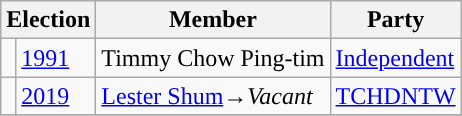<table class="wikitable">
<tr>
<th colspan="2">Election</th>
<th>Member</th>
<th>Party</th>
</tr>
<tr>
<td style="background-color:"></td>
<td><a href='#'>1991</a></td>
<td>Timmy Chow Ping-tim</td>
<td><a href='#'>Independent</a></td>
</tr>
<tr>
<td style="background-color:"></td>
<td><a href='#'>2019</a></td>
<td><a href='#'>Lester Shum</a>→<em>Vacant</em></td>
<td><a href='#'>TCHDNTW</a></td>
</tr>
<tr>
</tr>
</table>
